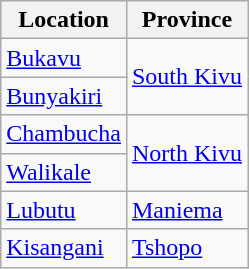<table class="wikitable">
<tr>
<th>Location</th>
<th>Province</th>
</tr>
<tr>
<td><a href='#'>Bukavu</a></td>
<td rowspan=2><a href='#'>South Kivu</a></td>
</tr>
<tr>
<td><a href='#'>Bunyakiri</a></td>
</tr>
<tr>
<td><a href='#'>Chambucha</a></td>
<td rowspan=2><a href='#'>North Kivu</a></td>
</tr>
<tr>
<td><a href='#'>Walikale</a></td>
</tr>
<tr>
<td><a href='#'>Lubutu</a></td>
<td><a href='#'>Maniema</a></td>
</tr>
<tr>
<td><a href='#'>Kisangani</a></td>
<td><a href='#'>Tshopo</a></td>
</tr>
</table>
